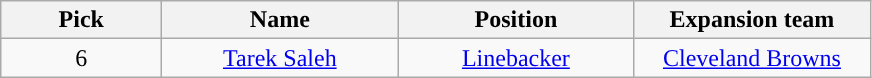<table class="wikitable" style="text-align:center">
<tr>
<th width=100px>Pick</th>
<th width=150px>Name</th>
<th width=150px>Position</th>
<th width=150px>Expansion team</th>
</tr>
<tr>
<td>6</td>
<td><a href='#'>Tarek Saleh</a></td>
<td><a href='#'>Linebacker</a></td>
<td rowspan="2"><a href='#'>Cleveland Browns</a></td>
</tr>
</table>
